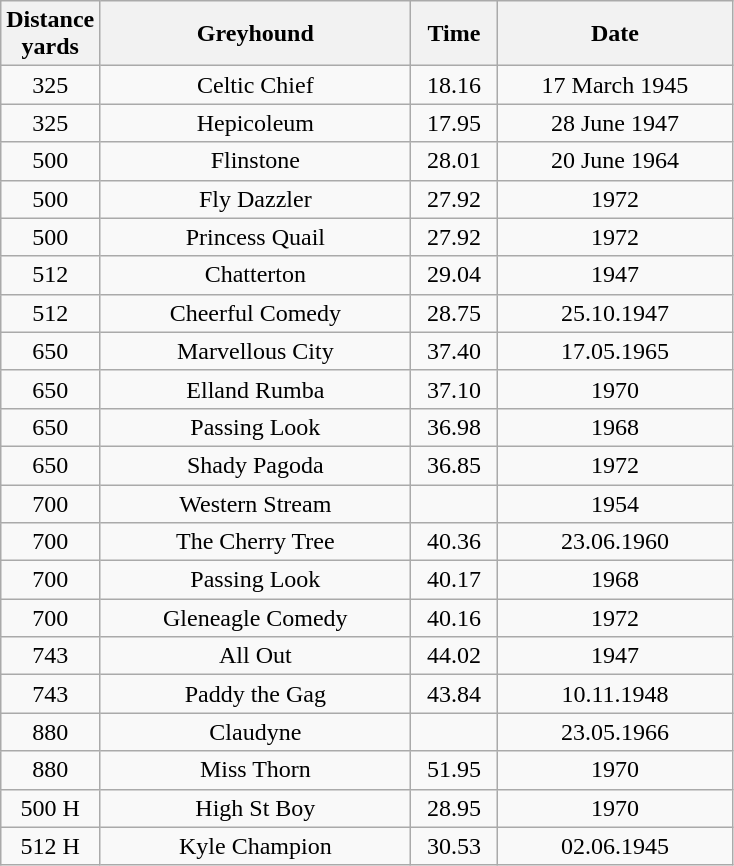<table class="wikitable" style="font-size: 100%">
<tr>
<th width=50>Distance <br>yards</th>
<th width=200>Greyhound</th>
<th width=50>Time</th>
<th width=150>Date</th>
</tr>
<tr align=center>
<td>325</td>
<td>Celtic Chief</td>
<td>18.16</td>
<td>17 March 1945</td>
</tr>
<tr align=center>
<td>325</td>
<td>Hepicoleum</td>
<td>17.95</td>
<td>28 June 1947</td>
</tr>
<tr align=center>
<td>500</td>
<td>Flinstone</td>
<td>28.01</td>
<td>20 June 1964</td>
</tr>
<tr align=center>
<td>500</td>
<td>Fly Dazzler</td>
<td>27.92</td>
<td>1972</td>
</tr>
<tr align=center>
<td>500</td>
<td>Princess Quail</td>
<td>27.92</td>
<td>1972</td>
</tr>
<tr align=center>
<td>512</td>
<td>Chatterton</td>
<td>29.04</td>
<td>1947</td>
</tr>
<tr align=center>
<td>512</td>
<td>Cheerful Comedy</td>
<td>28.75</td>
<td>25.10.1947</td>
</tr>
<tr align=center>
<td>650</td>
<td>Marvellous City</td>
<td>37.40</td>
<td>17.05.1965</td>
</tr>
<tr align=center>
<td>650</td>
<td>Elland Rumba</td>
<td>37.10</td>
<td>1970</td>
</tr>
<tr align=center>
<td>650</td>
<td>Passing Look</td>
<td>36.98</td>
<td>1968</td>
</tr>
<tr align=center>
<td>650</td>
<td>Shady Pagoda</td>
<td>36.85</td>
<td>1972</td>
</tr>
<tr align=center>
<td>700</td>
<td>Western Stream</td>
<td></td>
<td>1954</td>
</tr>
<tr align=center>
<td>700</td>
<td>The Cherry Tree</td>
<td>40.36</td>
<td>23.06.1960</td>
</tr>
<tr align=center>
<td>700</td>
<td>Passing Look</td>
<td>40.17</td>
<td>1968</td>
</tr>
<tr align=center>
<td>700</td>
<td>Gleneagle Comedy</td>
<td>40.16</td>
<td>1972</td>
</tr>
<tr align=center>
<td>743</td>
<td>All Out</td>
<td>44.02</td>
<td>1947</td>
</tr>
<tr align=center>
<td>743</td>
<td>Paddy the Gag</td>
<td>43.84</td>
<td>10.11.1948</td>
</tr>
<tr align=center>
<td>880</td>
<td>Claudyne</td>
<td></td>
<td>23.05.1966</td>
</tr>
<tr align=center>
<td>880</td>
<td>Miss Thorn</td>
<td>51.95</td>
<td>1970</td>
</tr>
<tr align=center>
<td>500 H</td>
<td>High St Boy</td>
<td>28.95</td>
<td>1970</td>
</tr>
<tr align=center>
<td>512 H</td>
<td>Kyle Champion</td>
<td>30.53</td>
<td>02.06.1945</td>
</tr>
</table>
